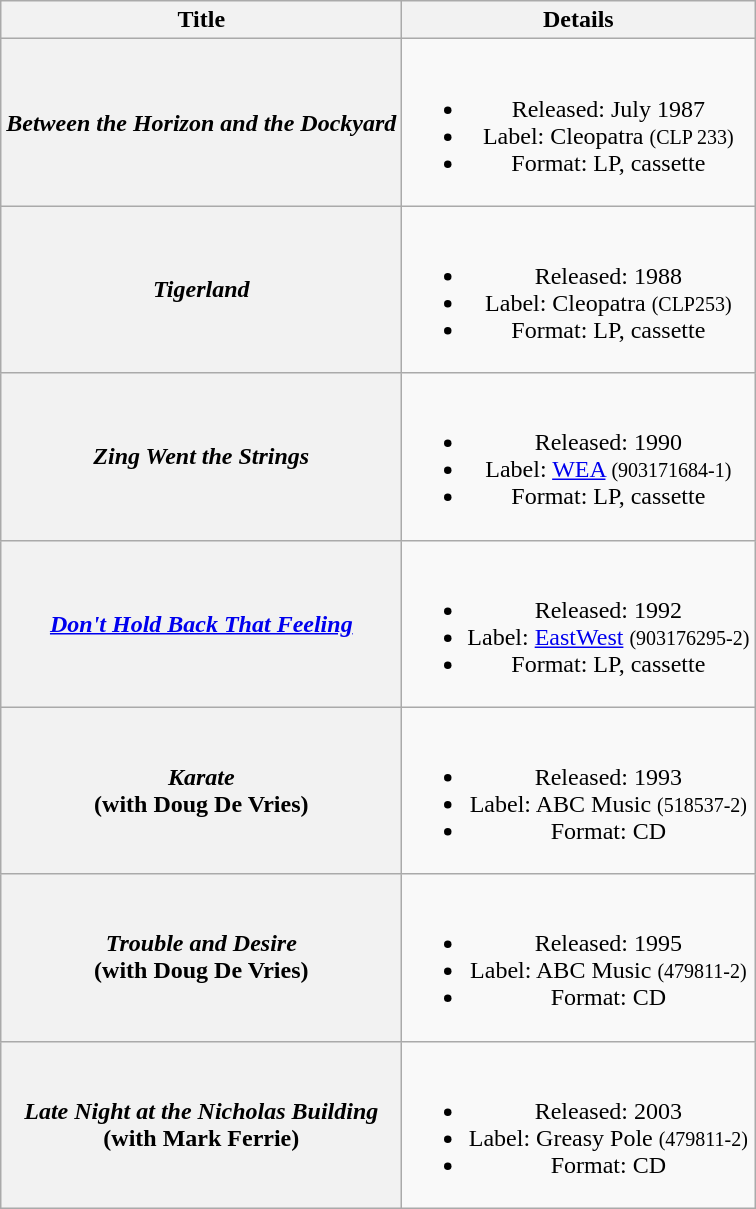<table class="wikitable plainrowheaders" style="text-align:center;">
<tr>
<th>Title</th>
<th>Details</th>
</tr>
<tr>
<th scope="row"><em>Between the Horizon and the Dockyard</em></th>
<td><br><ul><li>Released: July 1987</li><li>Label: Cleopatra <small>(CLP 233)</small></li><li>Format: LP, cassette</li></ul></td>
</tr>
<tr>
<th scope="row"><em>Tigerland</em></th>
<td><br><ul><li>Released: 1988</li><li>Label: Cleopatra <small>(CLP253)</small></li><li>Format: LP, cassette</li></ul></td>
</tr>
<tr>
<th scope="row"><em>Zing Went the Strings</em></th>
<td><br><ul><li>Released: 1990</li><li>Label: <a href='#'>WEA</a> <small>(903171684-1)</small></li><li>Format: LP, cassette</li></ul></td>
</tr>
<tr>
<th scope="row"><em><a href='#'>Don't Hold Back That Feeling</a></em></th>
<td><br><ul><li>Released: 1992</li><li>Label: <a href='#'>EastWest</a> <small>(903176295-2)</small></li><li>Format: LP, cassette</li></ul></td>
</tr>
<tr>
<th scope="row"><em>Karate</em> <br>(with Doug De Vries)</th>
<td><br><ul><li>Released: 1993</li><li>Label: ABC Music <small>(518537-2)</small></li><li>Format: CD</li></ul></td>
</tr>
<tr>
<th scope="row"><em>Trouble and Desire</em> <br>(with Doug De Vries)</th>
<td><br><ul><li>Released: 1995</li><li>Label: ABC Music <small>(479811-2)</small></li><li>Format: CD</li></ul></td>
</tr>
<tr>
<th scope="row"><em>Late Night at the Nicholas Building</em> <br>(with Mark Ferrie)</th>
<td><br><ul><li>Released: 2003</li><li>Label: Greasy Pole <small>(479811-2)</small></li><li>Format: CD</li></ul></td>
</tr>
</table>
